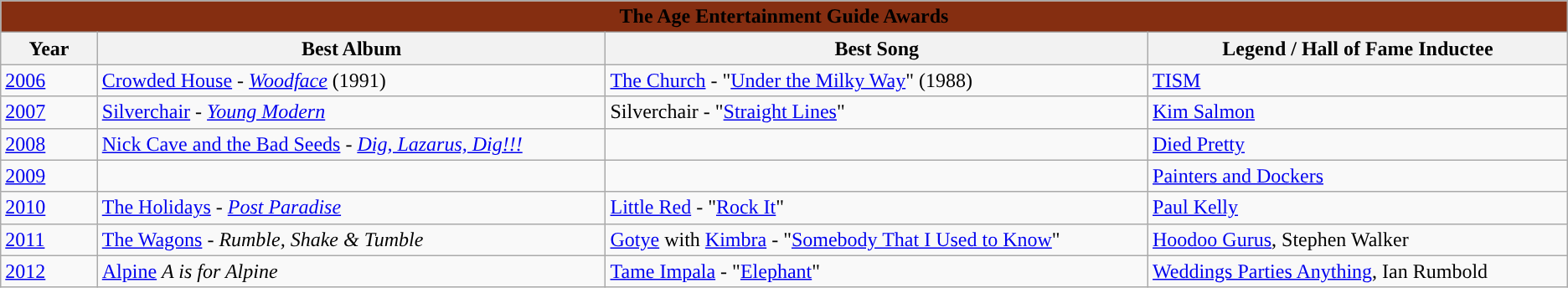<table class="wikitable">
<tr>
<th colspan="4" style="width:15%;background:#852E11">The Age Entertainment Guide Awards</th>
</tr>
<tr>
<th>Year</th>
<th>Best Album</th>
<th>Best Song</th>
<th>Legend / Hall of Fame Inductee</th>
</tr>
<tr>
<td><a href='#'>2006</a></td>
<td><a href='#'>Crowded House</a> - <em><a href='#'>Woodface</a></em> (1991)</td>
<td><a href='#'>The Church</a> - "<a href='#'>Under the Milky Way</a>" (1988)</td>
<td><a href='#'>TISM</a></td>
</tr>
<tr>
<td><a href='#'>2007</a></td>
<td><a href='#'>Silverchair</a> - <em><a href='#'>Young Modern</a></em></td>
<td>Silverchair - "<a href='#'>Straight Lines</a>"</td>
<td><a href='#'>Kim Salmon</a></td>
</tr>
<tr>
<td><a href='#'>2008</a></td>
<td><a href='#'>Nick Cave and the Bad Seeds</a> - <em><a href='#'>Dig, Lazarus, Dig!!!</a></em></td>
<td></td>
<td><a href='#'>Died Pretty</a></td>
</tr>
<tr>
<td><a href='#'>2009</a></td>
<td></td>
<td></td>
<td><a href='#'>Painters and Dockers</a></td>
</tr>
<tr>
<td><a href='#'>2010</a></td>
<td><a href='#'>The Holidays</a> - <em><a href='#'>Post Paradise</a></em></td>
<td><a href='#'>Little Red</a> - "<a href='#'>Rock It</a>"</td>
<td><a href='#'>Paul Kelly</a></td>
</tr>
<tr>
<td><a href='#'>2011</a></td>
<td><a href='#'>The Wagons</a> - <em>Rumble, Shake & Tumble</em></td>
<td><a href='#'>Gotye</a> with <a href='#'>Kimbra</a> - "<a href='#'>Somebody That I Used to Know</a>"</td>
<td><a href='#'>Hoodoo Gurus</a>, Stephen Walker</td>
</tr>
<tr>
<td><a href='#'>2012</a></td>
<td><a href='#'>Alpine</a> <em>A is for Alpine</em></td>
<td><a href='#'>Tame Impala</a> - "<a href='#'>Elephant</a>"</td>
<td><a href='#'>Weddings Parties Anything</a>, Ian Rumbold</td>
</tr>
</table>
